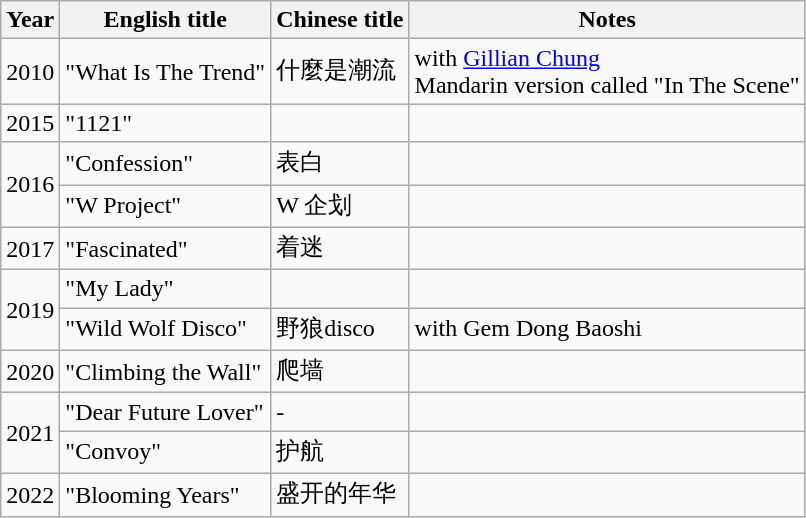<table class="wikitable sortable">
<tr>
<th>Year</th>
<th>English title</th>
<th>Chinese title</th>
<th>Notes</th>
</tr>
<tr>
<td>2010</td>
<td>"What Is The Trend"</td>
<td>什麼是潮流</td>
<td>with <a href='#'>Gillian Chung</a> <br> Mandarin version called "In The Scene"</td>
</tr>
<tr>
<td>2015</td>
<td>"1121"</td>
<td></td>
<td></td>
</tr>
<tr>
<td rowspan="2">2016</td>
<td>"Confession"</td>
<td>表白</td>
<td></td>
</tr>
<tr>
<td>"W Project"</td>
<td>W 企划</td>
<td></td>
</tr>
<tr>
<td>2017</td>
<td>"Fascinated"</td>
<td>着迷</td>
<td></td>
</tr>
<tr>
<td rowspan="2">2019</td>
<td>"My Lady"</td>
<td></td>
<td></td>
</tr>
<tr>
<td>"Wild Wolf Disco"</td>
<td>野狼disco</td>
<td>with Gem Dong Baoshi</td>
</tr>
<tr>
<td>2020</td>
<td>"Climbing the Wall"</td>
<td>爬墙</td>
<td></td>
</tr>
<tr>
<td rowspan="2">2021</td>
<td>"Dear Future Lover"</td>
<td>-</td>
<td></td>
</tr>
<tr>
<td>"Convoy"</td>
<td>护航</td>
<td></td>
</tr>
<tr>
<td>2022</td>
<td>"Blooming Years"</td>
<td>盛开的年华</td>
<td></td>
</tr>
</table>
